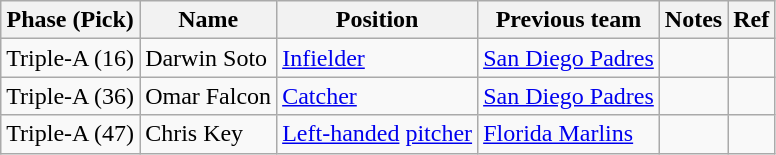<table class="wikitable sortable">
<tr>
<th>Phase (Pick)</th>
<th>Name</th>
<th>Position</th>
<th>Previous team</th>
<th>Notes</th>
<th>Ref</th>
</tr>
<tr>
<td>Triple-A (16)</td>
<td>Darwin Soto</td>
<td><a href='#'>Infielder</a></td>
<td><a href='#'>San Diego Padres</a></td>
<td></td>
<td></td>
</tr>
<tr>
<td>Triple-A (36)</td>
<td>Omar Falcon</td>
<td><a href='#'>Catcher</a></td>
<td><a href='#'>San Diego Padres</a></td>
<td></td>
<td></td>
</tr>
<tr>
<td>Triple-A (47)</td>
<td>Chris Key</td>
<td><a href='#'>Left-handed</a> <a href='#'>pitcher</a></td>
<td><a href='#'>Florida Marlins</a></td>
<td></td>
<td></td>
</tr>
</table>
